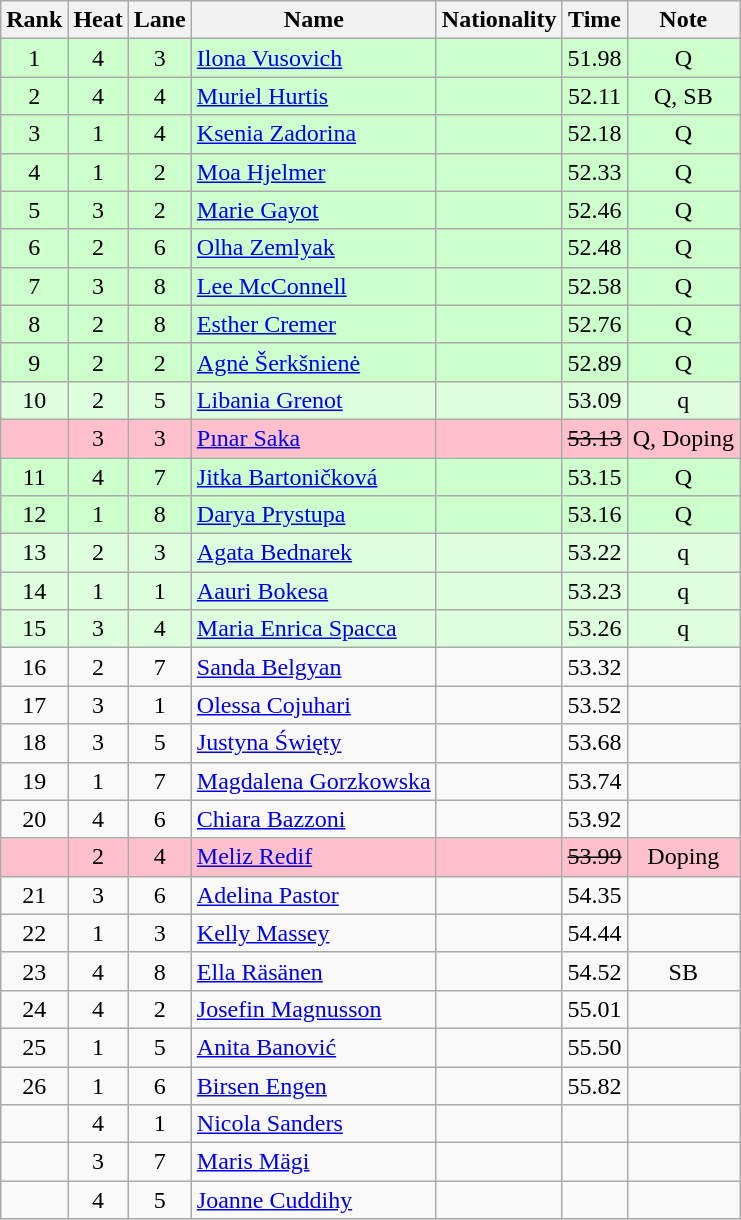<table class="wikitable sortable" style="text-align:center">
<tr>
<th>Rank</th>
<th>Heat</th>
<th>Lane</th>
<th>Name</th>
<th>Nationality</th>
<th>Time</th>
<th>Note</th>
</tr>
<tr bgcolor=ccffcc>
<td>1</td>
<td>4</td>
<td>3</td>
<td align="left"><a href='#'>Ilona Vusovich</a></td>
<td align=left></td>
<td>51.98</td>
<td>Q</td>
</tr>
<tr bgcolor=ccffcc>
<td>2</td>
<td>4</td>
<td>4</td>
<td align="left"><a href='#'>Muriel Hurtis</a></td>
<td align=left></td>
<td>52.11</td>
<td>Q, SB</td>
</tr>
<tr bgcolor=ccffcc>
<td>3</td>
<td>1</td>
<td>4</td>
<td align="left"><a href='#'>Ksenia Zadorina</a></td>
<td align=left></td>
<td>52.18</td>
<td>Q</td>
</tr>
<tr bgcolor=ccffcc>
<td>4</td>
<td>1</td>
<td>2</td>
<td align="left"><a href='#'>Moa Hjelmer</a></td>
<td align=left></td>
<td>52.33</td>
<td>Q</td>
</tr>
<tr bgcolor=ccffcc>
<td>5</td>
<td>3</td>
<td>2</td>
<td align="left"><a href='#'>Marie Gayot</a></td>
<td align=left></td>
<td>52.46</td>
<td>Q</td>
</tr>
<tr bgcolor=ccffcc>
<td>6</td>
<td>2</td>
<td>6</td>
<td align="left"><a href='#'>Olha Zemlyak</a></td>
<td align=left></td>
<td>52.48</td>
<td>Q</td>
</tr>
<tr bgcolor=ccffcc>
<td>7</td>
<td>3</td>
<td>8</td>
<td align="left"><a href='#'>Lee McConnell</a></td>
<td align=left></td>
<td>52.58</td>
<td>Q</td>
</tr>
<tr bgcolor=ccffcc>
<td>8</td>
<td>2</td>
<td>8</td>
<td align="left"><a href='#'>Esther Cremer</a></td>
<td align=left></td>
<td>52.76</td>
<td>Q</td>
</tr>
<tr bgcolor=ccffcc>
<td>9</td>
<td>2</td>
<td>2</td>
<td align="left"><a href='#'>Agnė Šerkšnienė</a></td>
<td align=left></td>
<td>52.89</td>
<td>Q</td>
</tr>
<tr bgcolor=ddffdd>
<td>10</td>
<td>2</td>
<td>5</td>
<td align="left"><a href='#'>Libania Grenot</a></td>
<td align=left></td>
<td>53.09</td>
<td>q</td>
</tr>
<tr bgcolor=pink>
<td></td>
<td>3</td>
<td>3</td>
<td align="left"><a href='#'>Pınar Saka</a></td>
<td align=left></td>
<td><s>53.13 </s></td>
<td>Q, Doping</td>
</tr>
<tr bgcolor=ccffcc>
<td>11</td>
<td>4</td>
<td>7</td>
<td align="left"><a href='#'>Jitka Bartoničková</a></td>
<td align=left></td>
<td>53.15</td>
<td>Q</td>
</tr>
<tr bgcolor=ccffcc>
<td>12</td>
<td>1</td>
<td>8</td>
<td align="left"><a href='#'>Darya Prystupa</a></td>
<td align=left></td>
<td>53.16</td>
<td>Q</td>
</tr>
<tr bgcolor=ddffdd>
<td>13</td>
<td>2</td>
<td>3</td>
<td align="left"><a href='#'>Agata Bednarek</a></td>
<td align=left></td>
<td>53.22</td>
<td>q</td>
</tr>
<tr bgcolor=ddffdd>
<td>14</td>
<td>1</td>
<td>1</td>
<td align="left"><a href='#'>Aauri Bokesa</a></td>
<td align=left></td>
<td>53.23</td>
<td>q</td>
</tr>
<tr bgcolor=ddffdd>
<td>15</td>
<td>3</td>
<td>4</td>
<td align="left"><a href='#'>Maria Enrica Spacca</a></td>
<td align=left></td>
<td>53.26</td>
<td>q</td>
</tr>
<tr>
<td>16</td>
<td>2</td>
<td>7</td>
<td align="left"><a href='#'>Sanda Belgyan</a></td>
<td align=left></td>
<td>53.32</td>
<td></td>
</tr>
<tr>
<td>17</td>
<td>3</td>
<td>1</td>
<td align="left"><a href='#'>Olessa Cojuhari</a></td>
<td align=left></td>
<td>53.52</td>
<td></td>
</tr>
<tr>
<td>18</td>
<td>3</td>
<td>5</td>
<td align="left"><a href='#'>Justyna Święty</a></td>
<td align=left></td>
<td>53.68</td>
<td></td>
</tr>
<tr>
<td>19</td>
<td>1</td>
<td>7</td>
<td align="left"><a href='#'>Magdalena Gorzkowska</a></td>
<td align=left></td>
<td>53.74</td>
<td></td>
</tr>
<tr>
<td>20</td>
<td>4</td>
<td>6</td>
<td align="left"><a href='#'>Chiara Bazzoni</a></td>
<td align=left></td>
<td>53.92</td>
<td></td>
</tr>
<tr bgcolor=pink>
<td></td>
<td>2</td>
<td>4</td>
<td align="left"><a href='#'>Meliz Redif</a></td>
<td align=left></td>
<td><s>53.99 </s></td>
<td>Doping</td>
</tr>
<tr>
<td>21</td>
<td>3</td>
<td>6</td>
<td align="left"><a href='#'>Adelina Pastor</a></td>
<td align=left></td>
<td>54.35</td>
<td></td>
</tr>
<tr>
<td>22</td>
<td>1</td>
<td>3</td>
<td align="left"><a href='#'>Kelly Massey</a></td>
<td align=left></td>
<td>54.44</td>
<td></td>
</tr>
<tr>
<td>23</td>
<td>4</td>
<td>8</td>
<td align="left"><a href='#'>Ella Räsänen</a></td>
<td align=left></td>
<td>54.52</td>
<td>SB</td>
</tr>
<tr>
<td>24</td>
<td>4</td>
<td>2</td>
<td align="left"><a href='#'>Josefin Magnusson</a></td>
<td align=left></td>
<td>55.01</td>
<td></td>
</tr>
<tr>
<td>25</td>
<td>1</td>
<td>5</td>
<td align="left"><a href='#'>Anita Banović</a></td>
<td align=left></td>
<td>55.50</td>
<td></td>
</tr>
<tr>
<td>26</td>
<td>1</td>
<td>6</td>
<td align="left"><a href='#'>Birsen Engen</a></td>
<td align=left></td>
<td>55.82</td>
<td></td>
</tr>
<tr>
<td></td>
<td>4</td>
<td>1</td>
<td align="left"><a href='#'>Nicola Sanders</a></td>
<td align=left></td>
<td></td>
<td></td>
</tr>
<tr>
<td></td>
<td>3</td>
<td>7</td>
<td align="left"><a href='#'>Maris Mägi</a></td>
<td align=left></td>
<td></td>
<td></td>
</tr>
<tr>
<td></td>
<td>4</td>
<td>5</td>
<td align="left"><a href='#'>Joanne Cuddihy</a></td>
<td align=left></td>
<td></td>
<td></td>
</tr>
</table>
